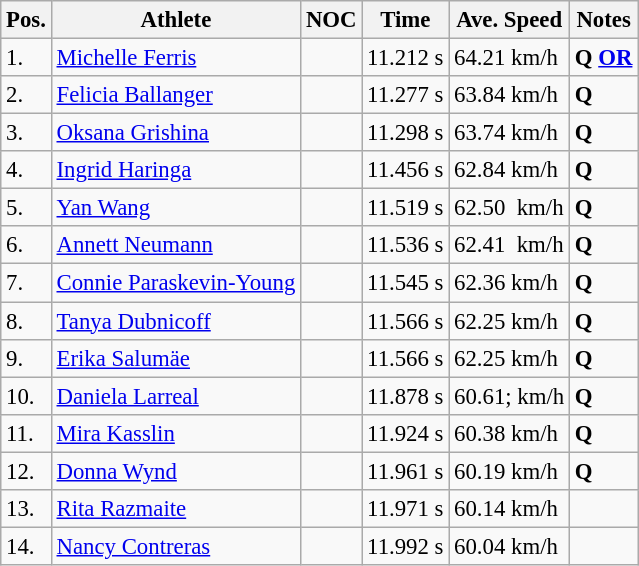<table class="wikitable" style="font-size:95%;">
<tr>
<th>Pos.</th>
<th>Athlete</th>
<th>NOC</th>
<th>Time</th>
<th>Ave. Speed</th>
<th>Notes</th>
</tr>
<tr>
<td>1.</td>
<td><a href='#'>Michelle Ferris</a></td>
<td></td>
<td>11.212 s</td>
<td>64.21 km/h</td>
<td><strong>Q</strong>  <strong><a href='#'>OR</a></strong></td>
</tr>
<tr>
<td>2.</td>
<td><a href='#'>Felicia Ballanger</a></td>
<td></td>
<td>11.277 s</td>
<td>63.84 km/h</td>
<td><strong>Q</strong></td>
</tr>
<tr>
<td>3.</td>
<td><a href='#'>Oksana Grishina</a></td>
<td></td>
<td>11.298 s</td>
<td>63.74 km/h</td>
<td><strong>Q</strong></td>
</tr>
<tr>
<td>4.</td>
<td><a href='#'>Ingrid Haringa</a></td>
<td></td>
<td>11.456 s</td>
<td>62.84 km/h</td>
<td><strong>Q</strong></td>
</tr>
<tr>
<td>5.</td>
<td><a href='#'>Yan Wang</a></td>
<td></td>
<td>11.519 s</td>
<td>62.50  km/h</td>
<td><strong>Q</strong></td>
</tr>
<tr>
<td>6.</td>
<td><a href='#'>Annett Neumann</a></td>
<td></td>
<td>11.536 s</td>
<td>62.41  km/h</td>
<td><strong>Q</strong></td>
</tr>
<tr>
<td>7.</td>
<td><a href='#'>Connie Paraskevin-Young</a></td>
<td></td>
<td>11.545 s</td>
<td>62.36 km/h</td>
<td><strong>Q</strong></td>
</tr>
<tr>
<td>8.</td>
<td><a href='#'>Tanya Dubnicoff</a></td>
<td></td>
<td>11.566 s</td>
<td>62.25 km/h</td>
<td><strong>Q</strong></td>
</tr>
<tr>
<td>9.</td>
<td><a href='#'>Erika Salumäe</a></td>
<td></td>
<td>11.566 s</td>
<td>62.25 km/h</td>
<td><strong>Q</strong></td>
</tr>
<tr>
<td>10.</td>
<td><a href='#'>Daniela Larreal</a></td>
<td></td>
<td>11.878 s</td>
<td>60.61; km/h</td>
<td><strong>Q</strong></td>
</tr>
<tr>
<td>11.</td>
<td><a href='#'>Mira Kasslin</a></td>
<td></td>
<td>11.924 s</td>
<td>60.38 km/h</td>
<td><strong>Q</strong></td>
</tr>
<tr>
<td>12.</td>
<td><a href='#'>Donna Wynd</a></td>
<td></td>
<td>11.961 s</td>
<td>60.19 km/h</td>
<td><strong>Q</strong></td>
</tr>
<tr>
<td>13.</td>
<td><a href='#'>Rita Razmaite</a></td>
<td></td>
<td>11.971 s</td>
<td>60.14 km/h</td>
<td></td>
</tr>
<tr>
<td>14.</td>
<td><a href='#'>Nancy Contreras</a></td>
<td></td>
<td>11.992 s</td>
<td>60.04 km/h</td>
<td></td>
</tr>
</table>
